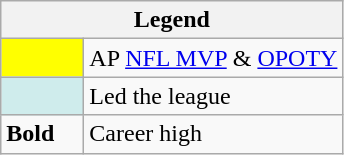<table class="wikitable mw-collapsible">
<tr>
<th colspan="2">Legend</th>
</tr>
<tr>
<td style="background:#ffff00; width:3em;"></td>
<td>AP <a href='#'>NFL MVP</a> & <a href='#'>OPOTY</a></td>
</tr>
<tr>
<td style="background:#cfecec; width:3em;"></td>
<td>Led the league</td>
</tr>
<tr>
<td><strong>Bold</strong></td>
<td>Career high</td>
</tr>
</table>
